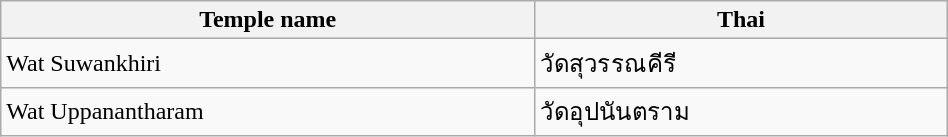<table class="wikitable" style="width:50%;">
<tr>
<th>Temple name</th>
<th>Thai</th>
</tr>
<tr>
<td>Wat Suwankhiri</td>
<td>วัดสุวรรณคีรี</td>
</tr>
<tr>
<td>Wat Uppanantharam</td>
<td>วัดอุปนันตราม</td>
</tr>
</table>
